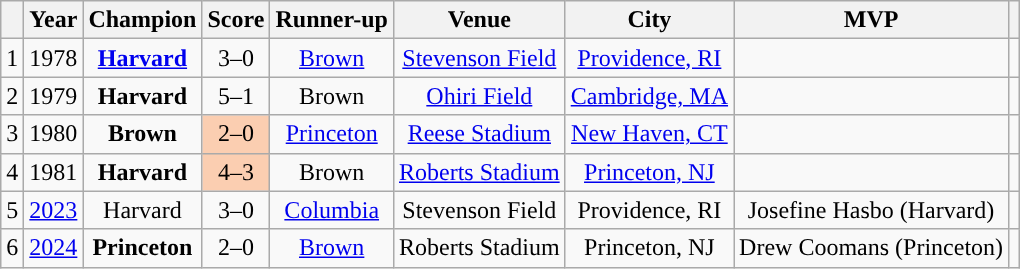<table class="wikitable sortable" style="text-align:center;">
<tr>
<th width=px></th>
<th width=px>Year</th>
<th width=px>Champion</th>
<th width=px>Score</th>
<th width=px>Runner-up</th>
<th width=px>Venue</th>
<th width=px>City</th>
<th width=px>MVP</th>
<th width=px></th>
</tr>
<tr>
<td>1</td>
<td>1978</td>
<td><strong><a href='#'>Harvard</a></strong> </td>
<td>3–0</td>
<td><a href='#'>Brown</a></td>
<td><a href='#'>Stevenson Field</a></td>
<td><a href='#'>Providence, RI</a></td>
<td></td>
<td></td>
</tr>
<tr>
<td>2</td>
<td>1979</td>
<td><strong>Harvard</strong> </td>
<td>5–1</td>
<td>Brown</td>
<td><a href='#'>Ohiri Field</a></td>
<td><a href='#'>Cambridge, MA</a></td>
<td></td>
<td></td>
</tr>
<tr>
<td>3</td>
<td>1980</td>
<td><strong>Brown</strong> </td>
<td style="background-color:#FBCEB1">2–0 </td>
<td><a href='#'>Princeton</a></td>
<td><a href='#'>Reese Stadium</a></td>
<td><a href='#'>New Haven, CT</a></td>
<td></td>
<td></td>
</tr>
<tr>
<td>4</td>
<td>1981</td>
<td><strong>Harvard</strong> </td>
<td style="background-color:#FBCEB1">4–3 </td>
<td>Brown</td>
<td><a href='#'>Roberts Stadium</a></td>
<td><a href='#'>Princeton, NJ</a></td>
<td></td>
<td></td>
</tr>
<tr>
<td>5</td>
<td><a href='#'>2023</a></td>
<td>Harvard </td>
<td>3–0</td>
<td><a href='#'>Columbia</a></td>
<td>Stevenson Field</td>
<td>Providence, RI</td>
<td>Josefine Hasbo (Harvard)</td>
<td></td>
</tr>
<tr>
<td>6</td>
<td><a href='#'>2024</a></td>
<td><strong>Princeton</strong> </td>
<td>2–0</td>
<td><a href='#'>Brown</a></td>
<td>Roberts Stadium</td>
<td>Princeton, NJ</td>
<td>Drew Coomans (Princeton)</td>
<td></td>
</tr>
</table>
